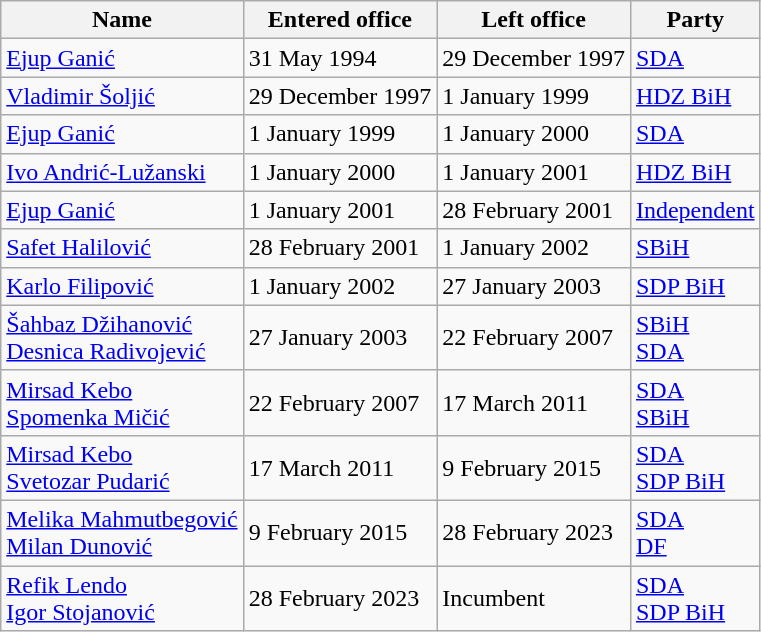<table class="wikitable">
<tr>
<th>Name</th>
<th>Entered office</th>
<th>Left office</th>
<th>Party</th>
</tr>
<tr>
<td><a href='#'>Ejup Ganić</a></td>
<td>31 May 1994</td>
<td>29 December 1997</td>
<td><a href='#'>SDA</a></td>
</tr>
<tr>
<td><a href='#'>Vladimir Šoljić</a></td>
<td>29 December 1997</td>
<td>1 January 1999</td>
<td><a href='#'>HDZ BiH</a></td>
</tr>
<tr>
<td><a href='#'>Ejup Ganić</a></td>
<td>1 January 1999</td>
<td>1 January 2000</td>
<td><a href='#'>SDA</a></td>
</tr>
<tr>
<td><a href='#'>Ivo Andrić-Lužanski</a></td>
<td>1 January 2000</td>
<td>1 January 2001</td>
<td><a href='#'>HDZ BiH</a></td>
</tr>
<tr>
<td><a href='#'>Ejup Ganić</a></td>
<td>1 January 2001</td>
<td>28 February 2001</td>
<td><a href='#'>Independent</a></td>
</tr>
<tr>
<td><a href='#'>Safet Halilović</a></td>
<td>28 February 2001</td>
<td>1 January 2002</td>
<td><a href='#'>SBiH</a></td>
</tr>
<tr>
<td><a href='#'>Karlo Filipović</a></td>
<td>1 January 2002</td>
<td>27 January 2003</td>
<td><a href='#'>SDP BiH</a></td>
</tr>
<tr>
<td><a href='#'>Šahbaz Džihanović</a><br> <a href='#'>Desnica Radivojević</a></td>
<td>27 January 2003</td>
<td>22 February 2007</td>
<td><a href='#'>SBiH</a><br><a href='#'>SDA</a></td>
</tr>
<tr>
<td><a href='#'>Mirsad Kebo</a><br><a href='#'>Spomenka Mičić</a></td>
<td>22 February 2007</td>
<td>17 March 2011</td>
<td><a href='#'>SDA</a><br><a href='#'>SBiH</a></td>
</tr>
<tr>
<td><a href='#'>Mirsad Kebo</a><br><a href='#'>Svetozar Pudarić</a></td>
<td>17 March 2011</td>
<td>9 February 2015</td>
<td><a href='#'>SDA</a><br><a href='#'>SDP BiH</a></td>
</tr>
<tr>
<td><a href='#'>Melika Mahmutbegović</a><br><a href='#'>Milan Dunović</a></td>
<td>9 February 2015</td>
<td>28 February 2023</td>
<td><a href='#'>SDA</a><br><a href='#'>DF</a></td>
</tr>
<tr>
<td><a href='#'>Refik Lendo</a><br><a href='#'>Igor Stojanović</a></td>
<td>28 February 2023</td>
<td>Incumbent</td>
<td><a href='#'>SDA</a><br><a href='#'>SDP BiH</a></td>
</tr>
</table>
